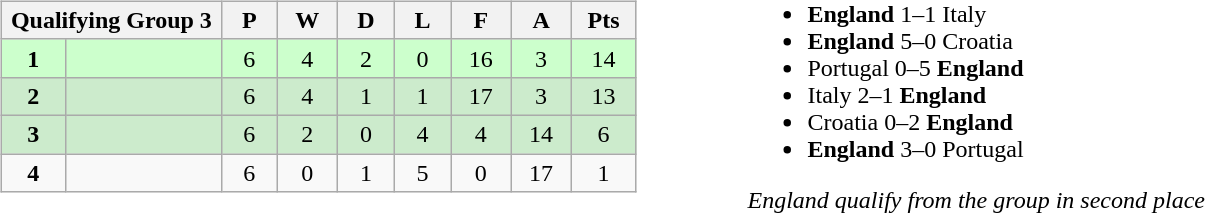<table>
<tr>
<td valign="top"  width="440"><br><table class="wikitable">
<tr>
<th colspan="2">Qualifying Group 3</th>
<th rowspan="1">P</th>
<th rowspan="1">W</th>
<th colspan="1">D</th>
<th colspan="1">L</th>
<th colspan="1">F</th>
<th colspan="1">A</th>
<th colspan="1">Pts</th>
</tr>
<tr align=center style="background:#ccffcc;">
<td width="50"><strong>1</strong></td>
<td width="150" align=left></td>
<td width="50">6</td>
<td width="50">4</td>
<td width="50">2</td>
<td width="50">0</td>
<td width="50">16</td>
<td width="50">3</td>
<td width="50">14</td>
</tr>
<tr align=center style="background:#ccebcc;">
<td><strong>2</strong></td>
<td align=left><strong></strong></td>
<td>6</td>
<td>4</td>
<td>1</td>
<td>1</td>
<td>17</td>
<td>3</td>
<td>13</td>
</tr>
<tr align=center style="background:#ccebcc;">
<td><strong>3</strong></td>
<td align=left></td>
<td>6</td>
<td>2</td>
<td>0</td>
<td>4</td>
<td>4</td>
<td>14</td>
<td>6</td>
</tr>
<tr align=center>
<td><strong>4</strong></td>
<td align=left></td>
<td>6</td>
<td>0</td>
<td>1</td>
<td>5</td>
<td>0</td>
<td>17</td>
<td>1</td>
</tr>
</table>
</td>
<td width="50"> </td>
<td valign="top"><br><ul><li><strong>England</strong> 1–1 Italy</li><li><strong>England</strong> 5–0 Croatia</li><li>Portugal 0–5 <strong>England</strong></li><li>Italy 2–1 <strong>England</strong></li><li>Croatia 0–2 <strong>England</strong></li><li><strong>England</strong> 3–0 Portugal</li></ul><em>England qualify from the group in second place</em></td>
</tr>
</table>
